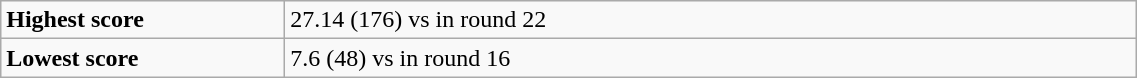<table class="wikitable" style="width:60%;">
<tr>
<td style="width:25%;"><strong>Highest score</strong></td>
<td>27.14 (176) vs  in round 22</td>
</tr>
<tr>
<td style="width:25%;"><strong>Lowest score</strong></td>
<td>7.6 (48) vs  in round 16</td>
</tr>
</table>
